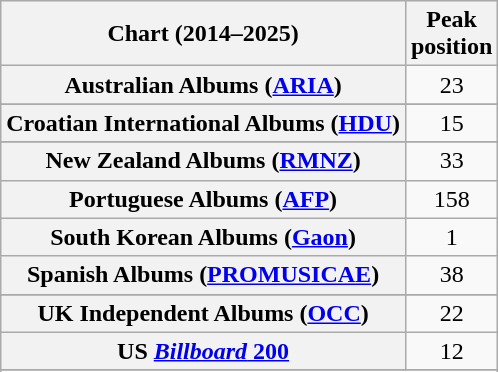<table class="wikitable sortable plainrowheaders" style="text-align:center">
<tr>
<th>Chart (2014–2025)</th>
<th>Peak<br>position</th>
</tr>
<tr>
<th scope="row">Australian Albums (<a href='#'>ARIA</a>)</th>
<td>23</td>
</tr>
<tr>
</tr>
<tr>
</tr>
<tr>
<th scope="row">Croatian International Albums (<a href='#'>HDU</a>)</th>
<td>15</td>
</tr>
<tr>
</tr>
<tr>
</tr>
<tr>
<th scope="row">New Zealand Albums (<a href='#'>RMNZ</a>)</th>
<td>33</td>
</tr>
<tr>
<th scope="row">Portuguese Albums (<a href='#'>AFP</a>)</th>
<td>158</td>
</tr>
<tr>
<th scope="row">South Korean Albums (<a href='#'>Gaon</a>)</th>
<td>1</td>
</tr>
<tr>
<th scope="row">Spanish Albums (<a href='#'>PROMUSICAE</a>)</th>
<td>38</td>
</tr>
<tr>
</tr>
<tr>
<th scope="row">UK Independent Albums (<a href='#'>OCC</a>)</th>
<td>22</td>
</tr>
<tr>
<th scope="row">US <a href='#'><em>Billboard</em> 200</a></th>
<td>12</td>
</tr>
<tr>
</tr>
<tr>
</tr>
</table>
